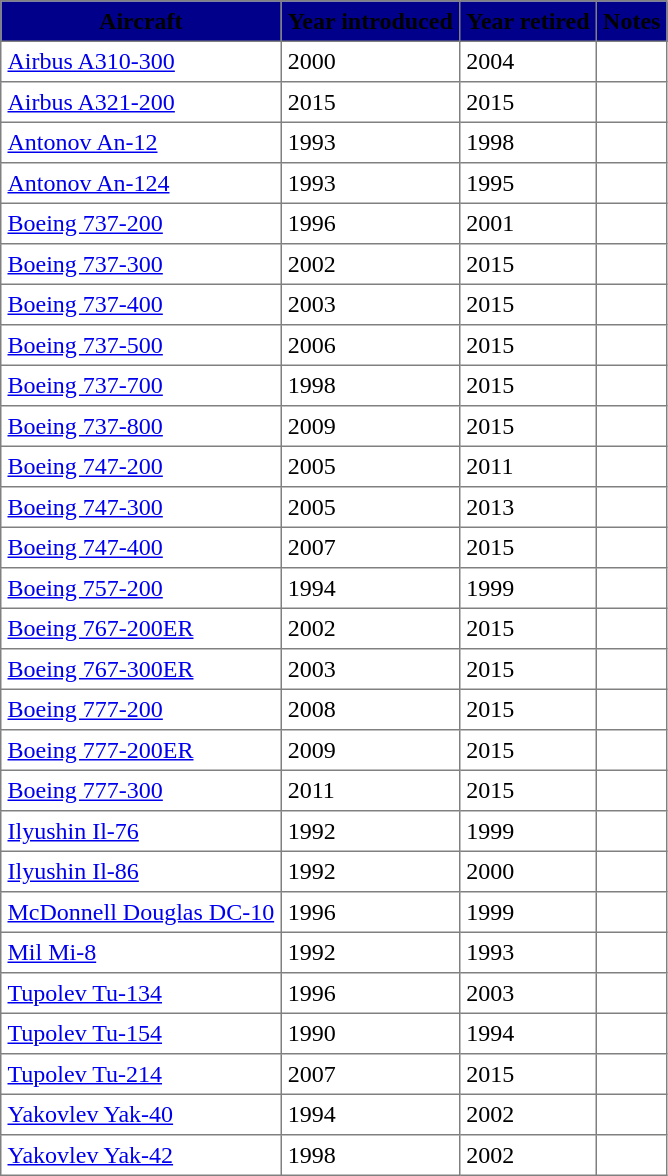<table class="toccolours" border="1" cellpadding="4" style="border-collapse:collapse">
<tr style="background:darkblue;">
<th><span>Aircraft</span></th>
<th><span>Year introduced</span></th>
<th><span>Year retired</span></th>
<th><span>Notes</span></th>
</tr>
<tr>
<td><a href='#'>Airbus A310-300</a></td>
<td>2000</td>
<td>2004</td>
<td></td>
</tr>
<tr>
<td><a href='#'>Airbus A321-200</a></td>
<td>2015</td>
<td>2015</td>
<td></td>
</tr>
<tr>
<td><a href='#'>Antonov An-12</a></td>
<td>1993</td>
<td>1998</td>
<td></td>
</tr>
<tr>
<td><a href='#'>Antonov An-124</a></td>
<td>1993</td>
<td>1995</td>
<td></td>
</tr>
<tr>
<td><a href='#'>Boeing 737-200</a></td>
<td>1996</td>
<td>2001</td>
<td></td>
</tr>
<tr>
<td><a href='#'>Boeing 737-300</a></td>
<td>2002</td>
<td>2015</td>
<td></td>
</tr>
<tr>
<td><a href='#'>Boeing 737-400</a></td>
<td>2003</td>
<td>2015</td>
<td></td>
</tr>
<tr>
<td><a href='#'>Boeing 737-500</a></td>
<td>2006</td>
<td>2015</td>
<td></td>
</tr>
<tr>
<td><a href='#'>Boeing 737-700</a></td>
<td>1998</td>
<td>2015</td>
<td></td>
</tr>
<tr>
<td><a href='#'>Boeing 737-800</a></td>
<td>2009</td>
<td>2015</td>
<td></td>
</tr>
<tr>
<td><a href='#'>Boeing 747-200</a></td>
<td>2005</td>
<td>2011</td>
<td></td>
</tr>
<tr>
<td><a href='#'>Boeing 747-300</a></td>
<td>2005</td>
<td>2013</td>
<td></td>
</tr>
<tr>
<td><a href='#'>Boeing 747-400</a></td>
<td>2007</td>
<td>2015</td>
<td></td>
</tr>
<tr>
<td><a href='#'>Boeing 757-200</a></td>
<td>1994</td>
<td>1999</td>
<td></td>
</tr>
<tr>
<td><a href='#'>Boeing 767-200ER</a></td>
<td>2002</td>
<td>2015</td>
<td></td>
</tr>
<tr>
<td><a href='#'>Boeing 767-300ER</a></td>
<td>2003</td>
<td>2015</td>
<td></td>
</tr>
<tr>
<td><a href='#'>Boeing 777-200</a></td>
<td>2008</td>
<td>2015</td>
<td></td>
</tr>
<tr>
<td><a href='#'>Boeing 777-200ER</a></td>
<td>2009</td>
<td>2015</td>
<td></td>
</tr>
<tr>
<td><a href='#'>Boeing 777-300</a></td>
<td>2011</td>
<td>2015</td>
<td></td>
</tr>
<tr>
<td><a href='#'>Ilyushin Il-76</a></td>
<td>1992</td>
<td>1999</td>
<td></td>
</tr>
<tr>
<td><a href='#'>Ilyushin Il-86</a></td>
<td>1992</td>
<td>2000</td>
<td></td>
</tr>
<tr>
<td><a href='#'>McDonnell Douglas DC-10</a></td>
<td>1996</td>
<td>1999</td>
<td></td>
</tr>
<tr>
<td><a href='#'>Mil Mi-8</a></td>
<td>1992</td>
<td>1993</td>
<td></td>
</tr>
<tr>
<td><a href='#'>Tupolev Tu-134</a></td>
<td>1996</td>
<td>2003</td>
<td></td>
</tr>
<tr>
<td><a href='#'>Tupolev Tu-154</a></td>
<td>1990</td>
<td>1994</td>
<td></td>
</tr>
<tr>
<td><a href='#'>Tupolev Tu-214</a></td>
<td>2007</td>
<td>2015</td>
<td></td>
</tr>
<tr>
<td><a href='#'>Yakovlev Yak-40</a></td>
<td>1994</td>
<td>2002</td>
<td></td>
</tr>
<tr>
<td><a href='#'>Yakovlev Yak-42</a></td>
<td>1998</td>
<td>2002</td>
<td></td>
</tr>
</table>
